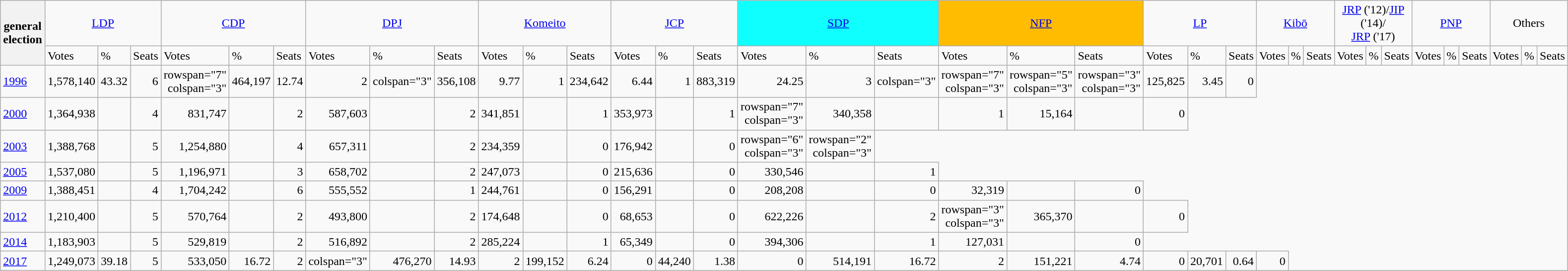<table class="wikitable">
<tr align="center">
<th rowspan="2">general election</th>
<td colspan="3" ><a href='#'>LDP</a></td>
<td colspan="3" ><a href='#'>CDP</a></td>
<td colspan="3" ><a href='#'>DPJ</a></td>
<td colspan="3" ><a href='#'>Komeito</a></td>
<td colspan="3" ><a href='#'>JCP</a></td>
<td colspan="3" bgcolor="0FFFFF"><a href='#'>SDP</a></td>
<td colspan="3" bgcolor="#FFBC00"><a href='#'>NFP</a></td>
<td colspan="3" bgcolor=><a href='#'>LP</a></td>
<td colspan="3" ><a href='#'>Kibō</a></td>
<td colspan="3" bgcolor=><a href='#'>JRP</a> ('12)/<a href='#'>JIP</a> ('14)/<br><a href='#'>JRP</a> ('17)</td>
<td colspan="3"  bgcolor=><a href='#'>PNP</a></td>
<td colspan="3" >Others</td>
</tr>
<tr>
<td>Votes</td>
<td>%</td>
<td>Seats</td>
<td>Votes</td>
<td>%</td>
<td>Seats</td>
<td>Votes</td>
<td>%</td>
<td>Seats</td>
<td>Votes</td>
<td>%</td>
<td>Seats</td>
<td>Votes</td>
<td>%</td>
<td>Seats</td>
<td>Votes</td>
<td>%</td>
<td>Seats</td>
<td>Votes</td>
<td>%</td>
<td>Seats</td>
<td>Votes</td>
<td>%</td>
<td>Seats</td>
<td>Votes</td>
<td>%</td>
<td>Seats</td>
<td>Votes</td>
<td>%</td>
<td>Seats</td>
<td>Votes</td>
<td>%</td>
<td>Seats</td>
<td>Votes</td>
<td>%</td>
<td>Seats</td>
</tr>
<tr align="right">
<td align="left"><a href='#'>1996</a></td>
<td>1,578,140</td>
<td>43.32</td>
<td>6</td>
<td>rowspan="7" colspan="3"</td>
<td>464,197</td>
<td>12.74</td>
<td>2</td>
<td>colspan="3"</td>
<td>356,108</td>
<td>9.77</td>
<td>1</td>
<td>234,642</td>
<td>6.44</td>
<td>1</td>
<td>883,319</td>
<td>24.25</td>
<td>3</td>
<td>colspan="3"</td>
<td>rowspan="7" colspan="3"</td>
<td>rowspan="5" colspan="3"</td>
<td>rowspan="3" colspan="3"</td>
<td>125,825</td>
<td>3.45</td>
<td>0</td>
</tr>
<tr align="right">
<td align="left"><a href='#'>2000</a></td>
<td>1,364,938</td>
<td></td>
<td>4</td>
<td>831,747</td>
<td></td>
<td>2</td>
<td>587,603</td>
<td></td>
<td>2</td>
<td>341,851</td>
<td></td>
<td>1</td>
<td>353,973</td>
<td></td>
<td>1</td>
<td>rowspan="7" colspan="3" </td>
<td>340,358</td>
<td></td>
<td>1</td>
<td>15,164</td>
<td></td>
<td>0</td>
</tr>
<tr align="right">
<td align="left"><a href='#'>2003</a></td>
<td>1,388,768</td>
<td></td>
<td>5</td>
<td>1,254,880</td>
<td></td>
<td>4</td>
<td>657,311</td>
<td></td>
<td>2</td>
<td>234,359</td>
<td></td>
<td>0</td>
<td>176,942</td>
<td></td>
<td>0</td>
<td>rowspan="6" colspan="3" </td>
<td>rowspan="2" colspan="3" </td>
</tr>
<tr align="right">
<td align="left"><a href='#'>2005</a></td>
<td>1,537,080</td>
<td></td>
<td>5</td>
<td>1,196,971</td>
<td></td>
<td>3</td>
<td>658,702</td>
<td></td>
<td>2</td>
<td>247,073</td>
<td></td>
<td>0</td>
<td>215,636</td>
<td></td>
<td>0</td>
<td>330,546</td>
<td></td>
<td>1</td>
</tr>
<tr align="right">
<td align="left"><a href='#'>2009</a></td>
<td>1,388,451</td>
<td></td>
<td>4</td>
<td>1,704,242</td>
<td></td>
<td>6</td>
<td>555,552</td>
<td></td>
<td>1</td>
<td>244,761</td>
<td></td>
<td>0</td>
<td>156,291</td>
<td></td>
<td>0</td>
<td>208,208</td>
<td></td>
<td>0</td>
<td>32,319</td>
<td></td>
<td>0</td>
</tr>
<tr align="right">
<td align="left"><a href='#'>2012</a></td>
<td>1,210,400</td>
<td></td>
<td>5</td>
<td>570,764</td>
<td></td>
<td>2</td>
<td>493,800</td>
<td></td>
<td>2</td>
<td>174,648</td>
<td></td>
<td>0</td>
<td>68,653</td>
<td></td>
<td>0</td>
<td>622,226</td>
<td></td>
<td>2</td>
<td>rowspan="3" colspan="3" </td>
<td>365,370</td>
<td></td>
<td>0</td>
</tr>
<tr align="right">
<td align="left"><a href='#'>2014</a></td>
<td>1,183,903</td>
<td></td>
<td>5</td>
<td>529,819</td>
<td></td>
<td>2</td>
<td>516,892</td>
<td></td>
<td>2</td>
<td>285,224</td>
<td></td>
<td>1</td>
<td>65,349</td>
<td></td>
<td>0</td>
<td>394,306</td>
<td></td>
<td>1</td>
<td>127,031</td>
<td></td>
<td>0</td>
</tr>
<tr align="right">
<td align="left"><a href='#'>2017</a></td>
<td>1,249,073</td>
<td>39.18</td>
<td>5</td>
<td>533,050</td>
<td>16.72</td>
<td>2</td>
<td>colspan="3" </td>
<td>476,270</td>
<td>14.93</td>
<td>2</td>
<td>199,152</td>
<td>6.24</td>
<td>0</td>
<td>44,240</td>
<td>1.38</td>
<td>0</td>
<td>514,191</td>
<td>16.72</td>
<td>2</td>
<td>151,221</td>
<td>4.74</td>
<td>0</td>
<td>20,701</td>
<td>0.64</td>
<td>0</td>
</tr>
</table>
